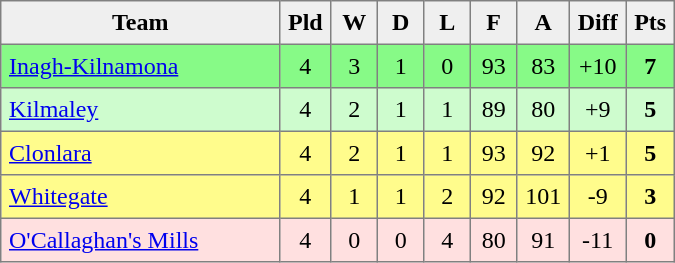<table style=border-collapse:collapse border=1 cellspacing=0 cellpadding=5>
<tr align=center bgcolor=#efefef>
<th width=175>Team</th>
<th width=20>Pld</th>
<th width=20>W</th>
<th width=20>D</th>
<th width=20>L</th>
<th width=20>F</th>
<th width=20>A</th>
<th width=20>Diff</th>
<th width=20>Pts</th>
</tr>
<tr align=center style="background:#87FA87;">
<td style="text-align:left;"> <a href='#'>Inagh-Kilnamona</a></td>
<td>4</td>
<td>3</td>
<td>1</td>
<td>0</td>
<td>93</td>
<td>83</td>
<td>+10</td>
<td><strong>7</strong></td>
</tr>
<tr align=center style="background:#CEFCCE;">
<td style="text-align:left;"> <a href='#'>Kilmaley</a></td>
<td>4</td>
<td>2</td>
<td>1</td>
<td>1</td>
<td>89</td>
<td>80</td>
<td>+9</td>
<td><strong>5</strong></td>
</tr>
<tr align=center style="background:#FFFC8C;">
<td style="text-align:left;"> <a href='#'>Clonlara</a></td>
<td>4</td>
<td>2</td>
<td>1</td>
<td>1</td>
<td>93</td>
<td>92</td>
<td>+1</td>
<td><strong>5</strong></td>
</tr>
<tr align=center style="background:#FFFC8C;">
<td style="text-align:left;"> <a href='#'>Whitegate</a></td>
<td>4</td>
<td>1</td>
<td>1</td>
<td>2</td>
<td>92</td>
<td>101</td>
<td>-9</td>
<td><strong>3</strong></td>
</tr>
<tr align=center style="background:#FFE0E0;">
<td style="text-align:left;"> <a href='#'>O'Callaghan's Mills</a></td>
<td>4</td>
<td>0</td>
<td>0</td>
<td>4</td>
<td>80</td>
<td>91</td>
<td>-11</td>
<td><strong>0</strong></td>
</tr>
</table>
